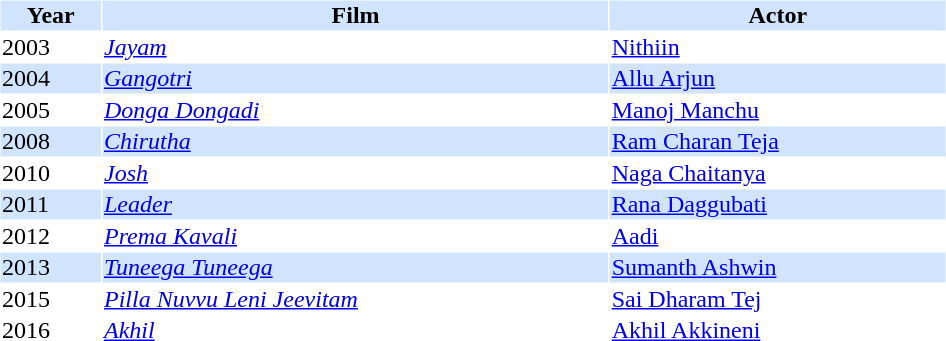<table cellspacing="1" cellpadding="1" border="0" style="width:50%;">
<tr style="background:#d1e4fd;">
<th>Year</th>
<th>Film</th>
<th>Actor</th>
</tr>
<tr>
<td>2003</td>
<td><em><a href='#'>Jayam</a></em></td>
<td><a href='#'>Nithiin</a></td>
</tr>
<tr style="background:#d1e4fd;">
<td>2004</td>
<td><em><a href='#'>Gangotri</a></em></td>
<td><a href='#'>Allu Arjun</a></td>
</tr>
<tr>
<td>2005</td>
<td><em><a href='#'>Donga Dongadi</a></em></td>
<td><a href='#'>Manoj Manchu</a></td>
</tr>
<tr style="background:#d1e4fd;">
<td>2008</td>
<td><em><a href='#'>Chirutha</a></em></td>
<td><a href='#'>Ram Charan Teja</a></td>
</tr>
<tr>
<td>2010</td>
<td><em><a href='#'>Josh</a></em></td>
<td><a href='#'>Naga Chaitanya</a></td>
</tr>
<tr style="background:#d1e4fd;">
<td>2011</td>
<td><em><a href='#'>Leader</a></em></td>
<td><a href='#'>Rana Daggubati</a></td>
</tr>
<tr>
<td>2012</td>
<td><em><a href='#'>Prema Kavali</a></em></td>
<td><a href='#'>Aadi</a></td>
</tr>
<tr style="background:#d1e4fd;">
<td>2013</td>
<td><em><a href='#'>Tuneega Tuneega</a></em></td>
<td><a href='#'>Sumanth Ashwin</a></td>
</tr>
<tr>
<td>2015</td>
<td><em><a href='#'>Pilla Nuvvu Leni Jeevitam</a></em></td>
<td><a href='#'>Sai Dharam Tej</a></td>
</tr>
<tr>
<td>2016</td>
<td><em><a href='#'>Akhil</a></em></td>
<td><a href='#'>Akhil Akkineni</a></td>
</tr>
</table>
